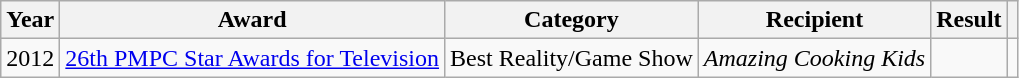<table class="wikitable">
<tr>
<th>Year</th>
<th>Award</th>
<th>Category</th>
<th>Recipient</th>
<th>Result</th>
<th></th>
</tr>
<tr>
<td>2012</td>
<td><a href='#'>26th PMPC Star Awards for Television</a></td>
<td>Best Reality/Game Show</td>
<td><em>Amazing Cooking Kids</em></td>
<td></td>
<td></td>
</tr>
</table>
